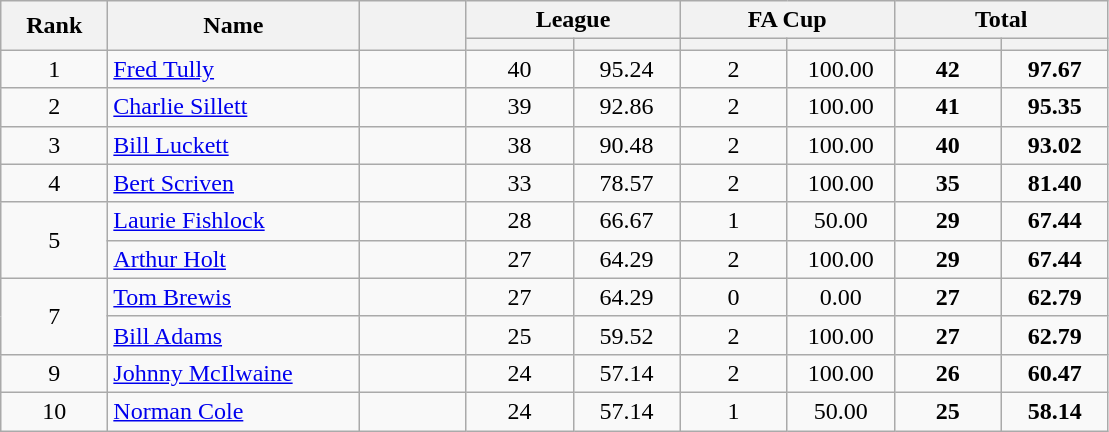<table class="wikitable plainrowheaders" style="text-align:center;">
<tr>
<th scope="col" rowspan="2" style="width:4em;">Rank</th>
<th scope="col" rowspan="2" style="width:10em;">Name</th>
<th scope="col" rowspan="2" style="width:4em;"></th>
<th scope="col" colspan="2">League</th>
<th scope="col" colspan="2">FA Cup</th>
<th scope="col" colspan="2">Total</th>
</tr>
<tr>
<th scope="col" style="width:4em;"></th>
<th scope="col" style="width:4em;"></th>
<th scope="col" style="width:4em;"></th>
<th scope="col" style="width:4em;"></th>
<th scope="col" style="width:4em;"></th>
<th scope="col" style="width:4em;"></th>
</tr>
<tr>
<td>1</td>
<td align="left"><a href='#'>Fred Tully</a></td>
<td></td>
<td>40</td>
<td>95.24</td>
<td>2</td>
<td>100.00</td>
<td><strong>42</strong></td>
<td><strong>97.67</strong></td>
</tr>
<tr>
<td>2</td>
<td align="left"><a href='#'>Charlie Sillett</a></td>
<td></td>
<td>39</td>
<td>92.86</td>
<td>2</td>
<td>100.00</td>
<td><strong>41</strong></td>
<td><strong>95.35</strong></td>
</tr>
<tr>
<td>3</td>
<td align="left"><a href='#'>Bill Luckett</a></td>
<td></td>
<td>38</td>
<td>90.48</td>
<td>2</td>
<td>100.00</td>
<td><strong>40</strong></td>
<td><strong>93.02</strong></td>
</tr>
<tr>
<td>4</td>
<td align="left"><a href='#'>Bert Scriven</a></td>
<td></td>
<td>33</td>
<td>78.57</td>
<td>2</td>
<td>100.00</td>
<td><strong>35</strong></td>
<td><strong>81.40</strong></td>
</tr>
<tr>
<td rowspan="2">5</td>
<td align="left"><a href='#'>Laurie Fishlock</a></td>
<td></td>
<td>28</td>
<td>66.67</td>
<td>1</td>
<td>50.00</td>
<td><strong>29</strong></td>
<td><strong>67.44</strong></td>
</tr>
<tr>
<td align="left"><a href='#'>Arthur Holt</a></td>
<td></td>
<td>27</td>
<td>64.29</td>
<td>2</td>
<td>100.00</td>
<td><strong>29</strong></td>
<td><strong>67.44</strong></td>
</tr>
<tr>
<td rowspan="2">7</td>
<td align="left"><a href='#'>Tom Brewis</a></td>
<td></td>
<td>27</td>
<td>64.29</td>
<td>0</td>
<td>0.00</td>
<td><strong>27</strong></td>
<td><strong>62.79</strong></td>
</tr>
<tr>
<td align="left"><a href='#'>Bill Adams</a></td>
<td></td>
<td>25</td>
<td>59.52</td>
<td>2</td>
<td>100.00</td>
<td><strong>27</strong></td>
<td><strong>62.79</strong></td>
</tr>
<tr>
<td>9</td>
<td align="left"><a href='#'>Johnny McIlwaine</a></td>
<td></td>
<td>24</td>
<td>57.14</td>
<td>2</td>
<td>100.00</td>
<td><strong>26</strong></td>
<td><strong>60.47</strong></td>
</tr>
<tr>
<td>10</td>
<td align="left"><a href='#'>Norman Cole</a></td>
<td></td>
<td>24</td>
<td>57.14</td>
<td>1</td>
<td>50.00</td>
<td><strong>25</strong></td>
<td><strong>58.14</strong></td>
</tr>
</table>
